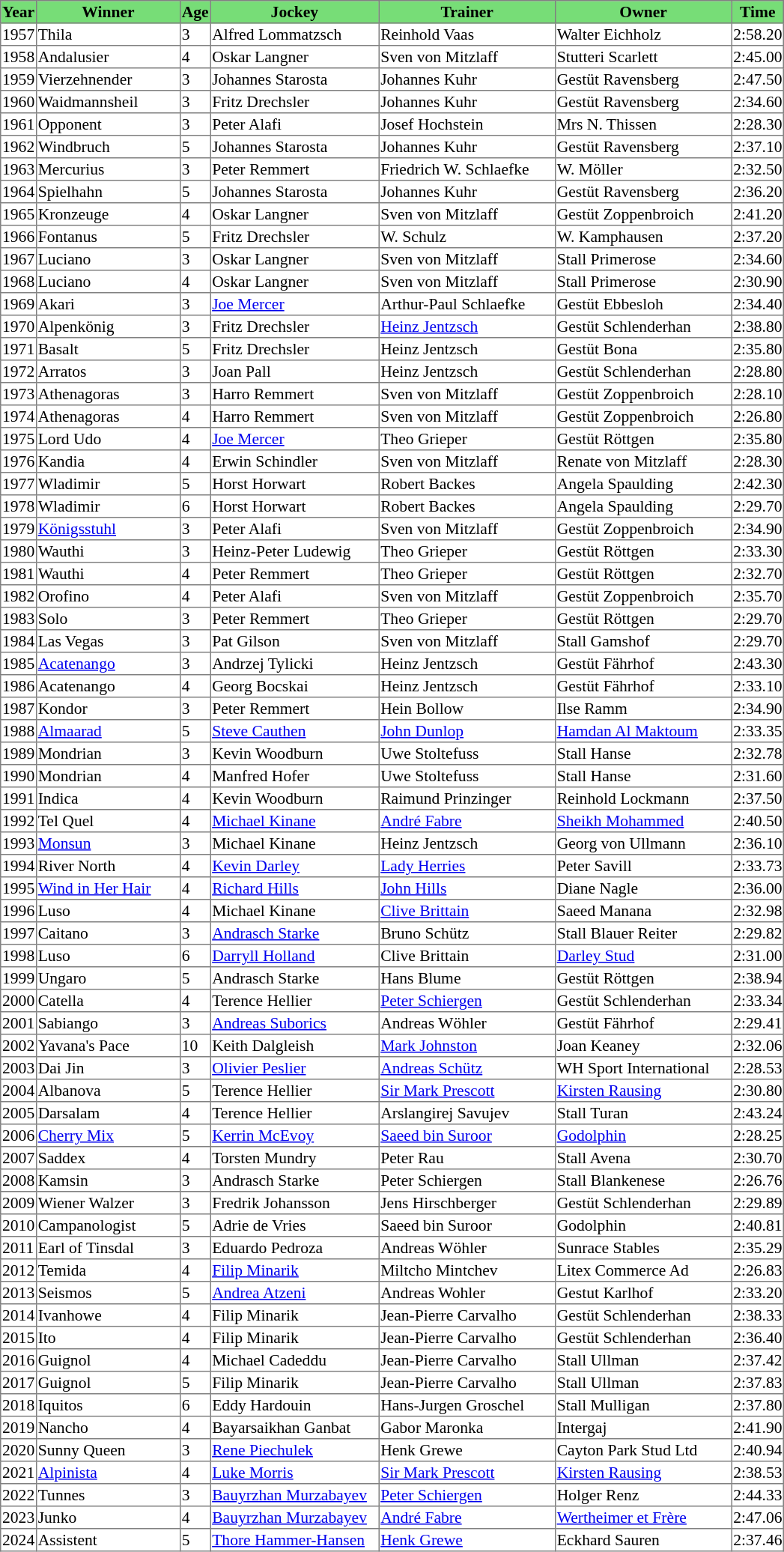<table class = "sortable" | border="1" style="border-collapse: collapse; font-size:90%">
<tr bgcolor="#77dd77" align="center">
<th>Year</th>
<th>Winner</th>
<th>Age</th>
<th>Jockey</th>
<th>Trainer</th>
<th>Owner</th>
<th>Time</th>
</tr>
<tr>
<td>1957</td>
<td width=125px>Thila</td>
<td>3</td>
<td width=147px>Alfred Lommatzsch</td>
<td width=154px>Reinhold Vaas</td>
<td width=154px>Walter Eichholz</td>
<td>2:58.20</td>
</tr>
<tr>
<td>1958</td>
<td>Andalusier</td>
<td>4</td>
<td>Oskar Langner</td>
<td>Sven von Mitzlaff</td>
<td>Stutteri Scarlett</td>
<td>2:45.00</td>
</tr>
<tr>
<td>1959</td>
<td>Vierzehnender</td>
<td>3</td>
<td>Johannes Starosta</td>
<td>Johannes Kuhr</td>
<td>Gestüt Ravensberg</td>
<td>2:47.50</td>
</tr>
<tr>
<td>1960</td>
<td>Waidmannsheil</td>
<td>3</td>
<td>Fritz Drechsler</td>
<td>Johannes Kuhr</td>
<td>Gestüt Ravensberg</td>
<td>2:34.60</td>
</tr>
<tr>
<td>1961</td>
<td>Opponent</td>
<td>3</td>
<td>Peter Alafi</td>
<td>Josef Hochstein</td>
<td>Mrs N. Thissen</td>
<td>2:28.30</td>
</tr>
<tr>
<td>1962</td>
<td>Windbruch</td>
<td>5</td>
<td>Johannes Starosta</td>
<td>Johannes Kuhr</td>
<td>Gestüt Ravensberg</td>
<td>2:37.10</td>
</tr>
<tr>
<td>1963</td>
<td>Mercurius</td>
<td>3</td>
<td>Peter Remmert</td>
<td>Friedrich W. Schlaefke </td>
<td>W. Möller</td>
<td>2:32.50</td>
</tr>
<tr>
<td>1964</td>
<td>Spielhahn</td>
<td>5</td>
<td>Johannes Starosta</td>
<td>Johannes Kuhr</td>
<td>Gestüt Ravensberg</td>
<td>2:36.20</td>
</tr>
<tr>
<td>1965</td>
<td>Kronzeuge</td>
<td>4</td>
<td>Oskar Langner</td>
<td>Sven von Mitzlaff</td>
<td>Gestüt Zoppenbroich</td>
<td>2:41.20</td>
</tr>
<tr>
<td>1966</td>
<td>Fontanus</td>
<td>5</td>
<td>Fritz Drechsler</td>
<td>W. Schulz</td>
<td>W. Kamphausen</td>
<td>2:37.20</td>
</tr>
<tr>
<td>1967</td>
<td>Luciano</td>
<td>3</td>
<td>Oskar Langner</td>
<td>Sven von Mitzlaff</td>
<td>Stall Primerose</td>
<td>2:34.60</td>
</tr>
<tr>
<td>1968</td>
<td>Luciano</td>
<td>4</td>
<td>Oskar Langner</td>
<td>Sven von Mitzlaff</td>
<td>Stall Primerose</td>
<td>2:30.90</td>
</tr>
<tr>
<td>1969</td>
<td>Akari</td>
<td>3</td>
<td><a href='#'>Joe Mercer</a></td>
<td>Arthur-Paul Schlaefke</td>
<td>Gestüt Ebbesloh</td>
<td>2:34.40</td>
</tr>
<tr>
<td>1970</td>
<td>Alpenkönig</td>
<td>3</td>
<td>Fritz Drechsler</td>
<td><a href='#'>Heinz Jentzsch</a></td>
<td>Gestüt Schlenderhan</td>
<td>2:38.80</td>
</tr>
<tr>
<td>1971</td>
<td>Basalt</td>
<td>5</td>
<td>Fritz Drechsler</td>
<td>Heinz Jentzsch</td>
<td>Gestüt Bona</td>
<td>2:35.80</td>
</tr>
<tr>
<td>1972</td>
<td>Arratos</td>
<td>3</td>
<td>Joan Pall</td>
<td>Heinz Jentzsch</td>
<td>Gestüt Schlenderhan</td>
<td>2:28.80</td>
</tr>
<tr>
<td>1973</td>
<td>Athenagoras</td>
<td>3</td>
<td>Harro Remmert</td>
<td>Sven von Mitzlaff</td>
<td>Gestüt Zoppenbroich</td>
<td>2:28.10</td>
</tr>
<tr>
<td>1974</td>
<td>Athenagoras</td>
<td>4</td>
<td>Harro Remmert</td>
<td>Sven von Mitzlaff</td>
<td>Gestüt Zoppenbroich</td>
<td>2:26.80</td>
</tr>
<tr>
<td>1975</td>
<td>Lord Udo</td>
<td>4</td>
<td><a href='#'>Joe Mercer</a></td>
<td>Theo Grieper</td>
<td>Gestüt Röttgen</td>
<td>2:35.80</td>
</tr>
<tr>
<td>1976</td>
<td>Kandia</td>
<td>4</td>
<td>Erwin Schindler</td>
<td>Sven von Mitzlaff</td>
<td>Renate von Mitzlaff</td>
<td>2:28.30</td>
</tr>
<tr>
<td>1977</td>
<td>Wladimir</td>
<td>5</td>
<td>Horst Horwart</td>
<td>Robert Backes</td>
<td>Angela Spaulding</td>
<td>2:42.30</td>
</tr>
<tr>
<td>1978</td>
<td>Wladimir</td>
<td>6</td>
<td>Horst Horwart</td>
<td>Robert Backes</td>
<td>Angela Spaulding</td>
<td>2:29.70</td>
</tr>
<tr>
<td>1979</td>
<td><a href='#'>Königsstuhl</a></td>
<td>3</td>
<td>Peter Alafi</td>
<td>Sven von Mitzlaff</td>
<td>Gestüt Zoppenbroich</td>
<td>2:34.90</td>
</tr>
<tr>
<td>1980</td>
<td>Wauthi</td>
<td>3</td>
<td>Heinz-Peter Ludewig</td>
<td>Theo Grieper</td>
<td>Gestüt Röttgen</td>
<td>2:33.30</td>
</tr>
<tr>
<td>1981</td>
<td>Wauthi</td>
<td>4</td>
<td>Peter Remmert</td>
<td>Theo Grieper</td>
<td>Gestüt Röttgen</td>
<td>2:32.70</td>
</tr>
<tr>
<td>1982</td>
<td>Orofino</td>
<td>4</td>
<td>Peter Alafi</td>
<td>Sven von Mitzlaff</td>
<td>Gestüt Zoppenbroich</td>
<td>2:35.70</td>
</tr>
<tr>
<td>1983</td>
<td>Solo</td>
<td>3</td>
<td>Peter Remmert</td>
<td>Theo Grieper</td>
<td>Gestüt Röttgen</td>
<td>2:29.70</td>
</tr>
<tr>
<td>1984</td>
<td>Las Vegas</td>
<td>3</td>
<td>Pat Gilson</td>
<td>Sven von Mitzlaff</td>
<td>Stall Gamshof</td>
<td>2:29.70</td>
</tr>
<tr>
<td>1985</td>
<td><a href='#'>Acatenango</a></td>
<td>3</td>
<td>Andrzej Tylicki</td>
<td>Heinz Jentzsch</td>
<td>Gestüt Fährhof</td>
<td>2:43.30</td>
</tr>
<tr>
<td>1986</td>
<td>Acatenango</td>
<td>4</td>
<td>Georg Bocskai</td>
<td>Heinz Jentzsch</td>
<td>Gestüt Fährhof</td>
<td>2:33.10</td>
</tr>
<tr>
<td>1987</td>
<td>Kondor</td>
<td>3</td>
<td>Peter Remmert</td>
<td>Hein Bollow</td>
<td>Ilse Ramm</td>
<td>2:34.90</td>
</tr>
<tr>
<td>1988</td>
<td><a href='#'>Almaarad</a></td>
<td>5</td>
<td><a href='#'>Steve Cauthen</a></td>
<td><a href='#'>John Dunlop</a></td>
<td><a href='#'>Hamdan Al Maktoum</a></td>
<td>2:33.35</td>
</tr>
<tr>
<td>1989</td>
<td>Mondrian</td>
<td>3</td>
<td>Kevin Woodburn</td>
<td>Uwe Stoltefuss</td>
<td>Stall Hanse</td>
<td>2:32.78</td>
</tr>
<tr>
<td>1990</td>
<td>Mondrian</td>
<td>4</td>
<td>Manfred Hofer</td>
<td>Uwe Stoltefuss</td>
<td>Stall Hanse</td>
<td>2:31.60</td>
</tr>
<tr>
<td>1991</td>
<td>Indica</td>
<td>4</td>
<td>Kevin Woodburn</td>
<td>Raimund Prinzinger</td>
<td>Reinhold Lockmann</td>
<td>2:37.50</td>
</tr>
<tr>
<td>1992</td>
<td>Tel Quel</td>
<td>4</td>
<td><a href='#'>Michael Kinane</a></td>
<td><a href='#'>André Fabre</a></td>
<td><a href='#'>Sheikh Mohammed</a></td>
<td>2:40.50</td>
</tr>
<tr>
<td>1993</td>
<td><a href='#'>Monsun</a> </td>
<td>3</td>
<td>Michael Kinane</td>
<td>Heinz Jentzsch</td>
<td>Georg von Ullmann</td>
<td>2:36.10</td>
</tr>
<tr>
<td>1994</td>
<td>River North</td>
<td>4</td>
<td><a href='#'>Kevin Darley</a></td>
<td><a href='#'>Lady Herries</a></td>
<td>Peter Savill</td>
<td>2:33.73</td>
</tr>
<tr>
<td>1995</td>
<td><a href='#'>Wind in Her Hair</a></td>
<td>4</td>
<td><a href='#'>Richard Hills</a></td>
<td><a href='#'>John Hills</a></td>
<td>Diane Nagle</td>
<td>2:36.00</td>
</tr>
<tr>
<td>1996</td>
<td>Luso</td>
<td>4</td>
<td>Michael Kinane</td>
<td><a href='#'>Clive Brittain</a></td>
<td>Saeed Manana</td>
<td>2:32.98</td>
</tr>
<tr>
<td>1997</td>
<td>Caitano</td>
<td>3</td>
<td><a href='#'>Andrasch Starke</a></td>
<td>Bruno Schütz</td>
<td>Stall Blauer Reiter</td>
<td>2:29.82</td>
</tr>
<tr>
<td>1998</td>
<td>Luso</td>
<td>6</td>
<td><a href='#'>Darryll Holland</a></td>
<td>Clive Brittain</td>
<td><a href='#'>Darley Stud</a></td>
<td>2:31.00</td>
</tr>
<tr>
<td>1999</td>
<td>Ungaro</td>
<td>5</td>
<td>Andrasch Starke</td>
<td>Hans Blume</td>
<td>Gestüt Röttgen</td>
<td>2:38.94</td>
</tr>
<tr>
<td>2000</td>
<td>Catella</td>
<td>4</td>
<td>Terence Hellier</td>
<td><a href='#'>Peter Schiergen</a></td>
<td>Gestüt Schlenderhan</td>
<td>2:33.34</td>
</tr>
<tr>
<td>2001</td>
<td>Sabiango</td>
<td>3</td>
<td><a href='#'>Andreas Suborics</a></td>
<td>Andreas Wöhler</td>
<td>Gestüt Fährhof</td>
<td>2:29.41</td>
</tr>
<tr>
<td>2002</td>
<td>Yavana's Pace</td>
<td>10</td>
<td>Keith Dalgleish</td>
<td><a href='#'>Mark Johnston</a></td>
<td>Joan Keaney</td>
<td>2:32.06</td>
</tr>
<tr>
<td>2003</td>
<td>Dai Jin</td>
<td>3</td>
<td><a href='#'>Olivier Peslier</a></td>
<td><a href='#'>Andreas Schütz</a></td>
<td>WH Sport International</td>
<td>2:28.53</td>
</tr>
<tr>
<td>2004</td>
<td>Albanova</td>
<td>5</td>
<td>Terence Hellier</td>
<td><a href='#'>Sir Mark Prescott</a></td>
<td><a href='#'>Kirsten Rausing</a></td>
<td>2:30.80</td>
</tr>
<tr>
<td>2005</td>
<td>Darsalam</td>
<td>4</td>
<td>Terence Hellier</td>
<td>Arslangirej Savujev</td>
<td>Stall Turan</td>
<td>2:43.24</td>
</tr>
<tr>
<td>2006</td>
<td><a href='#'>Cherry Mix</a></td>
<td>5</td>
<td><a href='#'>Kerrin McEvoy</a></td>
<td><a href='#'>Saeed bin Suroor</a></td>
<td><a href='#'>Godolphin</a></td>
<td>2:28.25</td>
</tr>
<tr>
<td>2007</td>
<td>Saddex</td>
<td>4</td>
<td>Torsten Mundry</td>
<td>Peter Rau</td>
<td>Stall Avena</td>
<td>2:30.70</td>
</tr>
<tr>
<td>2008</td>
<td>Kamsin </td>
<td>3</td>
<td>Andrasch Starke</td>
<td>Peter Schiergen</td>
<td>Stall Blankenese</td>
<td>2:26.76</td>
</tr>
<tr>
<td>2009</td>
<td>Wiener Walzer</td>
<td>3</td>
<td>Fredrik Johansson</td>
<td>Jens Hirschberger</td>
<td>Gestüt Schlenderhan</td>
<td>2:29.89</td>
</tr>
<tr>
<td>2010</td>
<td>Campanologist</td>
<td>5</td>
<td>Adrie de Vries</td>
<td>Saeed bin Suroor</td>
<td>Godolphin</td>
<td>2:40.81</td>
</tr>
<tr>
<td>2011</td>
<td>Earl of Tinsdal</td>
<td>3</td>
<td>Eduardo Pedroza</td>
<td>Andreas Wöhler</td>
<td>Sunrace Stables</td>
<td>2:35.29</td>
</tr>
<tr>
<td>2012</td>
<td>Temida</td>
<td>4</td>
<td><a href='#'>Filip Minarik</a></td>
<td>Miltcho Mintchev</td>
<td>Litex Commerce Ad</td>
<td>2:26.83</td>
</tr>
<tr>
<td>2013</td>
<td>Seismos</td>
<td>5</td>
<td><a href='#'>Andrea Atzeni</a></td>
<td>Andreas Wohler</td>
<td>Gestut Karlhof</td>
<td>2:33.20</td>
</tr>
<tr>
<td>2014</td>
<td>Ivanhowe</td>
<td>4</td>
<td>Filip Minarik</td>
<td>Jean-Pierre Carvalho</td>
<td>Gestüt Schlenderhan</td>
<td>2:38.33</td>
</tr>
<tr>
<td>2015</td>
<td>Ito</td>
<td>4</td>
<td>Filip Minarik</td>
<td>Jean-Pierre Carvalho</td>
<td>Gestüt Schlenderhan</td>
<td>2:36.40</td>
</tr>
<tr>
<td>2016</td>
<td>Guignol</td>
<td>4</td>
<td>Michael Cadeddu</td>
<td>Jean-Pierre Carvalho</td>
<td>Stall Ullman</td>
<td>2:37.42</td>
</tr>
<tr>
<td>2017</td>
<td>Guignol</td>
<td>5</td>
<td>Filip Minarik</td>
<td>Jean-Pierre Carvalho</td>
<td>Stall Ullman</td>
<td>2:37.83</td>
</tr>
<tr>
<td>2018</td>
<td>Iquitos</td>
<td>6</td>
<td>Eddy Hardouin</td>
<td>Hans-Jurgen Groschel</td>
<td>Stall Mulligan</td>
<td>2:37.80</td>
</tr>
<tr>
<td>2019</td>
<td>Nancho</td>
<td>4</td>
<td>Bayarsaikhan Ganbat</td>
<td>Gabor Maronka</td>
<td>Intergaj</td>
<td>2:41.90</td>
</tr>
<tr>
<td>2020</td>
<td>Sunny Queen</td>
<td>3</td>
<td><a href='#'>Rene Piechulek</a></td>
<td>Henk Grewe</td>
<td>Cayton Park Stud Ltd</td>
<td>2:40.94</td>
</tr>
<tr>
<td>2021</td>
<td><a href='#'>Alpinista</a></td>
<td>4</td>
<td><a href='#'>Luke Morris</a></td>
<td><a href='#'>Sir Mark Prescott</a></td>
<td><a href='#'>Kirsten Rausing</a></td>
<td>2:38.53</td>
</tr>
<tr>
<td>2022</td>
<td>Tunnes</td>
<td>3</td>
<td><a href='#'>Bauyrzhan Murzabayev</a></td>
<td><a href='#'>Peter Schiergen</a></td>
<td>Holger Renz</td>
<td>2:44.33</td>
</tr>
<tr>
<td>2023</td>
<td>Junko</td>
<td>4</td>
<td><a href='#'>Bauyrzhan Murzabayev</a></td>
<td><a href='#'>André Fabre</a></td>
<td><a href='#'>Wertheimer et Frère</a></td>
<td>2:47.06</td>
</tr>
<tr>
<td>2024</td>
<td>Assistent</td>
<td>5</td>
<td><a href='#'>Thore Hammer-Hansen</a></td>
<td><a href='#'>Henk Grewe</a></td>
<td>Eckhard Sauren</td>
<td>2:37.46</td>
</tr>
</table>
